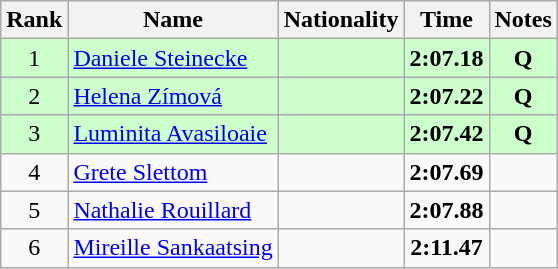<table class="wikitable sortable" style="text-align:center">
<tr>
<th>Rank</th>
<th>Name</th>
<th>Nationality</th>
<th>Time</th>
<th>Notes</th>
</tr>
<tr bgcolor=ccffcc>
<td>1</td>
<td align=left><a href='#'>Daniele Steinecke</a></td>
<td align=left></td>
<td><strong>2:07.18</strong></td>
<td><strong>Q</strong></td>
</tr>
<tr bgcolor=ccffcc>
<td>2</td>
<td align=left><a href='#'>Helena Zímová</a></td>
<td align=left></td>
<td><strong>2:07.22</strong></td>
<td><strong>Q</strong></td>
</tr>
<tr bgcolor=ccffcc>
<td>3</td>
<td align=left><a href='#'>Luminita Avasiloaie</a></td>
<td align=left></td>
<td><strong>2:07.42</strong></td>
<td><strong>Q</strong></td>
</tr>
<tr>
<td>4</td>
<td align=left><a href='#'>Grete Slettom</a></td>
<td align=left></td>
<td><strong>2:07.69</strong></td>
<td></td>
</tr>
<tr>
<td>5</td>
<td align=left><a href='#'>Nathalie Rouillard</a></td>
<td align=left></td>
<td><strong>2:07.88</strong></td>
<td></td>
</tr>
<tr>
<td>6</td>
<td align=left><a href='#'>Mireille Sankaatsing</a></td>
<td align=left></td>
<td><strong>2:11.47</strong></td>
<td></td>
</tr>
</table>
